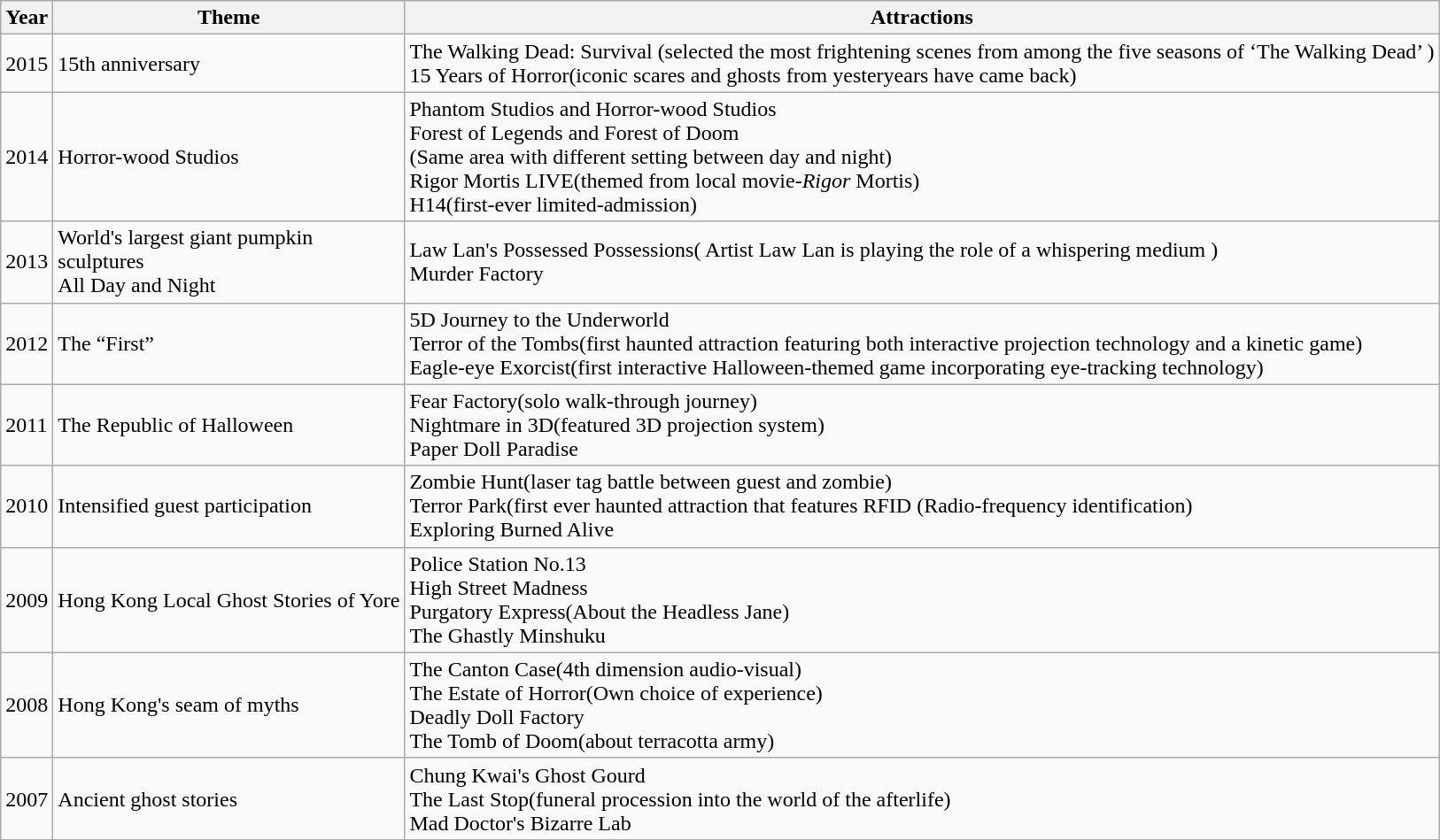<table class="wikitable">
<tr>
<th>Year</th>
<th>Theme</th>
<th>Attractions</th>
</tr>
<tr>
<td>2015</td>
<td>15th anniversary</td>
<td>The Walking Dead: Survival (selected the most frightening scenes from among the five seasons of ‘The Walking Dead’ )<br>15 Years of Horror(iconic scares and ghosts from yesteryears have came back)</td>
</tr>
<tr>
<td>2014</td>
<td>Horror-wood Studios</td>
<td>Phantom Studios and Horror-wood Studios<br>Forest of Legends and Forest of Doom<br>(Same area with different setting between day and night)<br>Rigor Mortis LIVE(themed from local movie-<em>Rigor</em> Mortis)<br>H14(first-ever limited-admission)</td>
</tr>
<tr>
<td>2013</td>
<td>World's largest giant pumpkin<br>sculptures<br>All Day and Night</td>
<td>Law Lan's Possessed Possessions( Artist Law Lan is playing the role of a whispering medium )<br>Murder Factory</td>
</tr>
<tr>
<td>2012</td>
<td>The “First”</td>
<td>5D Journey to the Underworld<br>Terror of the Tombs(first haunted attraction featuring both interactive projection technology and a kinetic game)<br>Eagle-eye Exorcist(first interactive Halloween-themed game incorporating eye-tracking technology)</td>
</tr>
<tr>
<td>2011</td>
<td>The Republic of Halloween</td>
<td>Fear Factory(solo walk-through journey)<br>Nightmare in 3D(featured 3D projection system)<br>Paper Doll Paradise</td>
</tr>
<tr>
<td>2010</td>
<td>Intensified guest participation</td>
<td>Zombie Hunt(laser tag battle between guest and zombie)<br>Terror Park(first ever haunted attraction that features RFID (Radio-frequency identification)<br>Exploring Burned Alive</td>
</tr>
<tr>
<td>2009</td>
<td>Hong Kong Local Ghost Stories of Yore</td>
<td>Police Station No.13<br>High Street Madness<br>Purgatory  Express(About the Headless Jane)<br>The Ghastly Minshuku</td>
</tr>
<tr>
<td>2008</td>
<td>Hong Kong's seam of myths</td>
<td>The Canton Case(4th dimension audio-visual)<br>The Estate of Horror(Own choice of experience)<br>Deadly Doll Factory<br>The Tomb of Doom(about terracotta army)</td>
</tr>
<tr>
<td>2007</td>
<td>Ancient ghost stories</td>
<td>Chung Kwai's Ghost Gourd<br>The Last Stop(funeral procession into the world of the afterlife)<br>Mad Doctor's Bizarre Lab</td>
</tr>
</table>
